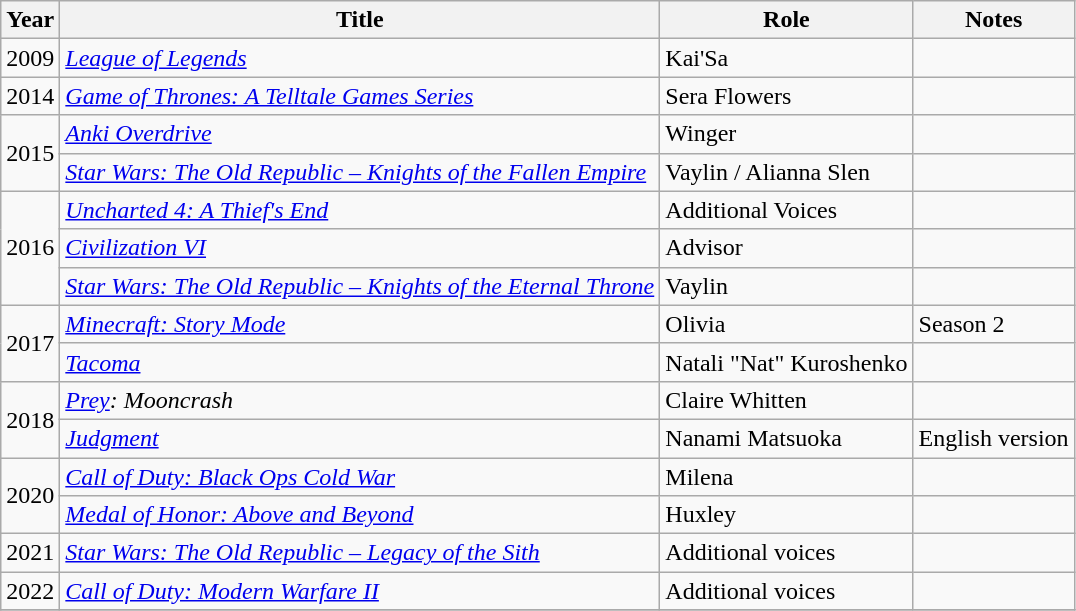<table class="wikitable sortable">
<tr>
<th>Year</th>
<th>Title</th>
<th>Role</th>
<th class="unsortable">Notes</th>
</tr>
<tr>
<td>2009</td>
<td><em><a href='#'>League of Legends</a></em></td>
<td>Kai'Sa</td>
<td></td>
</tr>
<tr>
<td>2014</td>
<td><em><a href='#'>Game of Thrones: A Telltale Games Series</a></em></td>
<td>Sera Flowers</td>
<td></td>
</tr>
<tr>
<td rowspan="2">2015</td>
<td><em><a href='#'>Anki Overdrive</a></em></td>
<td>Winger</td>
<td></td>
</tr>
<tr>
<td><em><a href='#'>Star Wars: The Old Republic – Knights of the Fallen Empire</a></em></td>
<td>Vaylin / Alianna Slen</td>
<td></td>
</tr>
<tr>
<td rowspan="3">2016</td>
<td><em><a href='#'>Uncharted 4: A Thief's End</a></em></td>
<td>Additional Voices</td>
<td></td>
</tr>
<tr>
<td><em><a href='#'>Civilization VI</a></em></td>
<td>Advisor</td>
<td></td>
</tr>
<tr>
<td><em><a href='#'>Star Wars: The Old Republic – Knights of the Eternal Throne</a></em></td>
<td>Vaylin</td>
<td></td>
</tr>
<tr>
<td rowspan="2">2017</td>
<td><em><a href='#'>Minecraft: Story Mode</a></em></td>
<td>Olivia</td>
<td>Season 2</td>
</tr>
<tr>
<td><em><a href='#'>Tacoma</a></em></td>
<td>Natali "Nat" Kuroshenko</td>
<td></td>
</tr>
<tr>
<td rowspan="2">2018</td>
<td><em><a href='#'>Prey</a>: Mooncrash</em></td>
<td>Claire Whitten</td>
<td></td>
</tr>
<tr>
<td><em><a href='#'>Judgment</a></em></td>
<td>Nanami Matsuoka</td>
<td>English version</td>
</tr>
<tr>
<td rowspan="2">2020</td>
<td><em><a href='#'>Call of Duty: Black Ops Cold War</a></em></td>
<td>Milena</td>
<td></td>
</tr>
<tr>
<td><em><a href='#'>Medal of Honor: Above and Beyond</a></em></td>
<td>Huxley</td>
<td></td>
</tr>
<tr>
<td>2021</td>
<td><em><a href='#'>Star Wars: The Old Republic – Legacy of the Sith</a></em></td>
<td>Additional voices</td>
<td></td>
</tr>
<tr>
<td>2022</td>
<td><em><a href='#'>Call of Duty: Modern Warfare II</a></em></td>
<td>Additional voices</td>
<td></td>
</tr>
<tr>
</tr>
</table>
